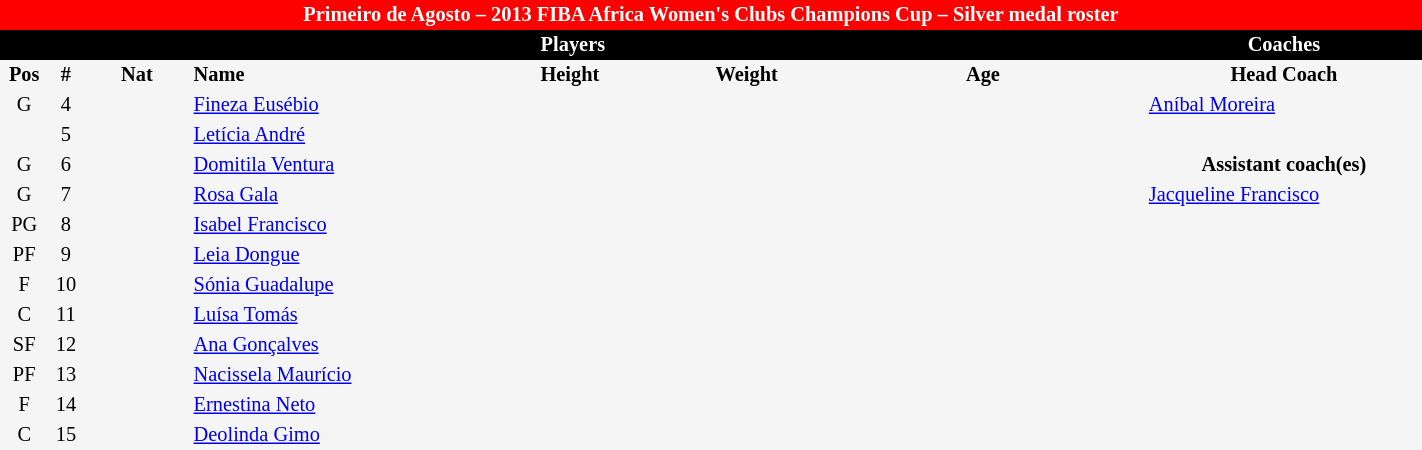<table border=0 cellpadding=2 cellspacing=0  |- bgcolor=#f5f5f5 style="text-align:center; font-size:85%;" width=75%>
<tr>
<td colspan="8" style="background: red; color: white"><strong>Primeiro de Agosto – 2013 FIBA Africa Women's Clubs Champions Cup –  Silver medal roster</strong></td>
</tr>
<tr>
<td colspan="7" style="background: black; color: white"><strong>Players</strong></td>
<td style="background: black; color: white"><strong>Coaches</strong></td>
</tr>
<tr style="background=#f5f5f5; color: black">
<th width=5px>Pos</th>
<th width=5px>#</th>
<th width=50px>Nat</th>
<th width=135px align=left>Name</th>
<th width=100px>Height</th>
<th width=70px>Weight</th>
<th width=160px>Age</th>
<th width=135px>Head Coach</th>
</tr>
<tr>
<td>G</td>
<td>4</td>
<td></td>
<td align=left><a href='#'>Fineza Eusébio</a></td>
<td><span></span></td>
<td><span></span></td>
<td><span></span></td>
<td align=left> <a href='#'>Aníbal Moreira</a></td>
</tr>
<tr>
<td></td>
<td>5</td>
<td></td>
<td align=left><a href='#'>Letícia André</a></td>
<td></td>
<td></td>
<td><span></span></td>
<td align=left></td>
</tr>
<tr>
<td>G</td>
<td>6</td>
<td></td>
<td align=left><a href='#'>Domitila Ventura</a></td>
<td><span></span></td>
<td></td>
<td><span></span></td>
<td><strong>Assistant coach(es)</strong></td>
</tr>
<tr>
<td>G</td>
<td>7</td>
<td></td>
<td align=left><a href='#'>Rosa Gala</a></td>
<td><span></span></td>
<td><span></span></td>
<td><span></span></td>
<td align=left> <a href='#'>Jacqueline Francisco</a></td>
</tr>
<tr>
<td>PG</td>
<td>8</td>
<td></td>
<td align=left><a href='#'>Isabel Francisco</a></td>
<td><span></span></td>
<td><span></span></td>
<td><span></span></td>
</tr>
<tr>
<td>PF</td>
<td>9</td>
<td></td>
<td align=left><a href='#'>Leia Dongue</a></td>
<td><span></span></td>
<td></td>
<td><span></span></td>
</tr>
<tr>
<td>F</td>
<td>10</td>
<td></td>
<td align=left><a href='#'>Sónia Guadalupe</a></td>
<td><span></span></td>
<td><span></span></td>
<td><span></span></td>
</tr>
<tr>
<td>C</td>
<td>11</td>
<td></td>
<td align=left><a href='#'>Luísa Tomás</a></td>
<td><span></span></td>
<td><span></span></td>
<td><span></span></td>
</tr>
<tr>
<td>SF</td>
<td>12</td>
<td></td>
<td align=left><a href='#'>Ana Gonçalves</a></td>
<td><span></span></td>
<td><span></span></td>
<td><span></span></td>
</tr>
<tr>
<td>PF</td>
<td>13</td>
<td></td>
<td align=left><a href='#'>Nacissela Maurício</a></td>
<td><span></span></td>
<td><span></span></td>
<td><span></span></td>
</tr>
<tr>
<td>F</td>
<td>14</td>
<td></td>
<td align=left><a href='#'>Ernestina Neto</a></td>
<td><span></span></td>
<td></td>
<td><span></span></td>
</tr>
<tr>
<td>C</td>
<td>15</td>
<td></td>
<td align=left><a href='#'>Deolinda Gimo</a></td>
<td><span></span></td>
<td></td>
<td><span></span></td>
</tr>
</table>
